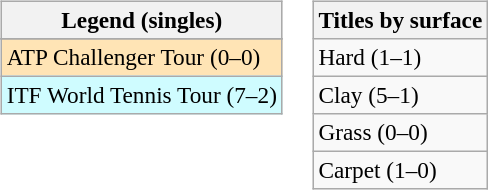<table>
<tr valign=top>
<td><br><table class=wikitable style=font-size:97%>
<tr>
<th>Legend (singles)</th>
</tr>
<tr bgcolor=e5d1cb>
</tr>
<tr bgcolor=moccasin>
<td>ATP Challenger Tour (0–0)</td>
</tr>
<tr bgcolor=cffcff>
<td>ITF World Tennis Tour (7–2)</td>
</tr>
</table>
</td>
<td><br><table class=wikitable style=font-size:97%>
<tr>
<th>Titles by surface</th>
</tr>
<tr>
<td>Hard (1–1)</td>
</tr>
<tr>
<td>Clay (5–1)</td>
</tr>
<tr>
<td>Grass (0–0)</td>
</tr>
<tr>
<td>Carpet (1–0)</td>
</tr>
</table>
</td>
</tr>
</table>
